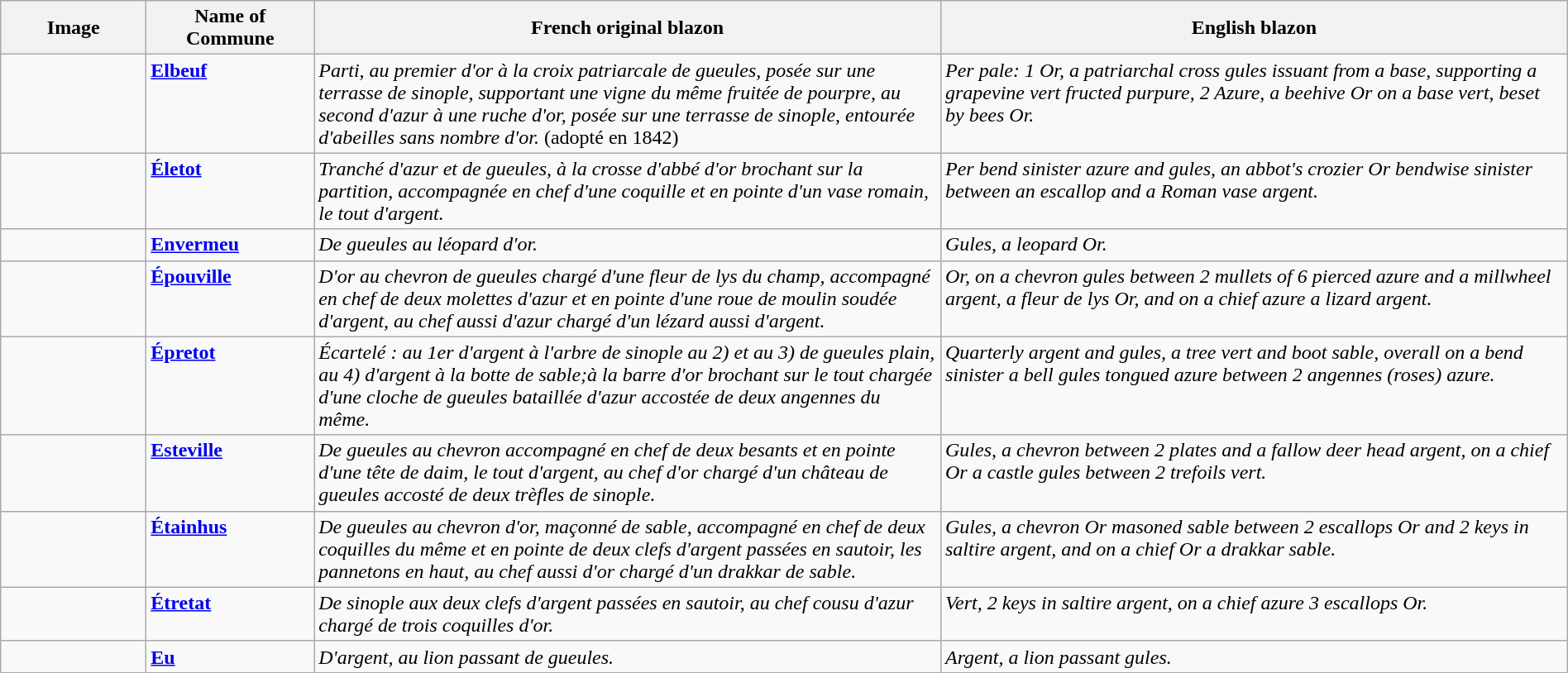<table class="wikitable" width="100%">
<tr>
<th width="110">Image</th>
<th>Name of Commune</th>
<th width="40%">French original blazon</th>
<th width="40%">English blazon</th>
</tr>
<tr valign=top>
<td align=center></td>
<td><strong><a href='#'>Elbeuf</a></strong></td>
<td><em>Parti, au premier d'or à la croix patriarcale de gueules, posée sur une terrasse de sinople, supportant une vigne du même fruitée de pourpre, au second d'azur à une ruche d'or, posée sur une terrasse de sinople, entourée d'abeilles sans nombre d'or.</em>  (adopté en 1842)</td>
<td><em>Per pale: 1 Or, a patriarchal cross gules issuant from a base, supporting a grapevine vert fructed purpure, 2 Azure, a beehive Or on a base vert, beset by bees Or.</em></td>
</tr>
<tr valign=top>
<td align=center></td>
<td><strong><a href='#'>Életot</a></strong></td>
<td><em>Tranché d'azur et de gueules, à la crosse d'abbé d'or brochant sur la partition, accompagnée en chef d'une coquille et en pointe d'un vase romain, le tout d'argent.</em> </td>
<td><em>Per bend sinister azure and gules, an abbot's crozier Or bendwise sinister between an escallop and a Roman vase argent.</em></td>
</tr>
<tr valign=top>
<td align=center></td>
<td><strong><a href='#'>Envermeu</a></strong></td>
<td><em>De gueules au léopard d'or.</em> </td>
<td><em>Gules, a leopard Or.</em></td>
</tr>
<tr valign=top>
<td align=center></td>
<td><strong><a href='#'>Épouville</a></strong></td>
<td><em>D'or au chevron de gueules chargé d'une fleur de lys du champ, accompagné en chef de deux molettes d'azur et en pointe d'une roue de moulin soudée d'argent, au chef aussi d'azur chargé d'un lézard aussi d'argent.</em> </td>
<td><em>Or, on a chevron gules between 2 mullets of 6 pierced azure and a millwheel argent, a fleur de lys Or, and on a chief azure a lizard argent.</em></td>
</tr>
<tr valign=top>
<td align=center></td>
<td><strong><a href='#'>Épretot</a></strong></td>
<td><em>Écartelé : au 1er d'argent à l'arbre de sinople au 2) et au 3) de gueules plain, au 4) d'argent à la botte de sable;à la barre d'or brochant sur le tout chargée d'une cloche de gueules bataillée d'azur accostée de deux angennes du même.</em> </td>
<td><em>Quarterly argent and gules, a tree vert and boot sable, overall on a bend sinister a bell gules tongued azure between 2 angennes (roses) azure.</em> </td>
</tr>
<tr valign=top>
<td align=center></td>
<td><strong><a href='#'>Esteville</a></strong></td>
<td><em>De gueules au chevron accompagné en chef de deux besants et en pointe d'une tête de daim, le tout d'argent, au chef d'or chargé d'un château de gueules accosté de deux trèfles de sinople.</em> </td>
<td><em>Gules, a chevron between 2 plates and a fallow deer head argent, on a chief Or a castle gules between 2 trefoils vert.</em></td>
</tr>
<tr valign=top>
<td align=center></td>
<td><strong><a href='#'>Étainhus</a></strong></td>
<td><em>De gueules au chevron d'or, maçonné de sable, accompagné en chef de deux coquilles du même et en pointe de deux clefs d'argent passées en sautoir, les pannetons en haut, au chef aussi d'or chargé d'un drakkar de sable.</em> </td>
<td><em>Gules, a chevron Or masoned sable between 2 escallops Or and 2 keys in saltire argent, and on a chief Or a drakkar sable.</em></td>
</tr>
<tr valign=top>
<td align=center></td>
<td><strong><a href='#'>Étretat</a></strong></td>
<td><em>De sinople aux deux clefs d'argent passées en sautoir, au chef cousu d'azur chargé de trois coquilles d'or.</em> </td>
<td><em>Vert, 2 keys in saltire argent, on a chief azure 3 escallops Or.</em></td>
</tr>
<tr valign=top>
<td align=center></td>
<td><strong><a href='#'>Eu</a></strong></td>
<td><em>D'argent, au lion passant de gueules.</em> </td>
<td><em>Argent, a lion passant gules.</em></td>
</tr>
</table>
